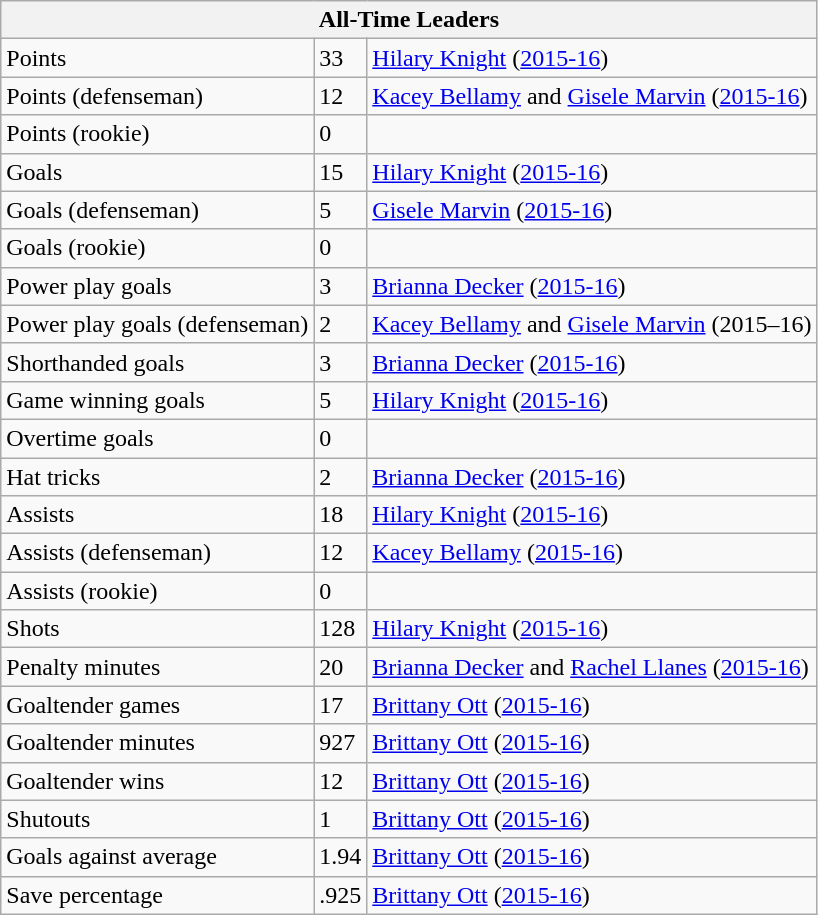<table class="wikitable">
<tr>
<th bgcolor="#DDDDFF" colspan="3" align="left">All-Time Leaders</th>
</tr>
<tr>
<td>Points</td>
<td>33</td>
<td><a href='#'>Hilary Knight</a> (<a href='#'>2015-16</a>)</td>
</tr>
<tr>
<td>Points (defenseman)</td>
<td>12</td>
<td><a href='#'>Kacey Bellamy</a> and <a href='#'>Gisele Marvin</a> (<a href='#'>2015-16</a>)</td>
</tr>
<tr>
<td>Points (rookie)</td>
<td>0</td>
<td></td>
</tr>
<tr>
<td>Goals</td>
<td>15</td>
<td><a href='#'>Hilary Knight</a> (<a href='#'>2015-16</a>)</td>
</tr>
<tr>
<td>Goals (defenseman)</td>
<td>5</td>
<td><a href='#'>Gisele Marvin</a> (<a href='#'>2015-16</a>)</td>
</tr>
<tr>
<td>Goals (rookie)</td>
<td>0</td>
<td></td>
</tr>
<tr>
<td>Power play goals</td>
<td>3</td>
<td><a href='#'>Brianna Decker</a> (<a href='#'>2015-16</a>)</td>
</tr>
<tr>
<td>Power play goals (defenseman)</td>
<td>2</td>
<td><a href='#'>Kacey Bellamy</a> and <a href='#'>Gisele Marvin</a> (2015–16)</td>
</tr>
<tr>
<td>Shorthanded goals</td>
<td>3</td>
<td><a href='#'>Brianna Decker</a> (<a href='#'>2015-16</a>)</td>
</tr>
<tr>
<td>Game winning goals</td>
<td>5</td>
<td><a href='#'>Hilary Knight</a> (<a href='#'>2015-16</a>)</td>
</tr>
<tr>
<td>Overtime goals</td>
<td>0</td>
<td></td>
</tr>
<tr>
<td>Hat tricks</td>
<td>2</td>
<td><a href='#'>Brianna Decker</a> (<a href='#'>2015-16</a>)</td>
</tr>
<tr>
<td>Assists</td>
<td>18</td>
<td><a href='#'>Hilary Knight</a> (<a href='#'>2015-16</a>)</td>
</tr>
<tr>
<td>Assists (defenseman)</td>
<td>12</td>
<td><a href='#'>Kacey Bellamy</a> (<a href='#'>2015-16</a>)</td>
</tr>
<tr>
<td>Assists (rookie)</td>
<td>0</td>
<td></td>
</tr>
<tr>
<td>Shots</td>
<td>128</td>
<td><a href='#'>Hilary Knight</a> (<a href='#'>2015-16</a>)</td>
</tr>
<tr>
<td>Penalty minutes</td>
<td>20</td>
<td><a href='#'>Brianna Decker</a> and <a href='#'>Rachel Llanes</a> (<a href='#'>2015-16</a>)</td>
</tr>
<tr>
<td>Goaltender games</td>
<td>17</td>
<td><a href='#'>Brittany Ott</a> (<a href='#'>2015-16</a>)</td>
</tr>
<tr>
<td>Goaltender minutes</td>
<td>927</td>
<td><a href='#'>Brittany Ott</a> (<a href='#'>2015-16</a>)</td>
</tr>
<tr>
<td>Goaltender wins</td>
<td>12</td>
<td><a href='#'>Brittany Ott</a> (<a href='#'>2015-16</a>)</td>
</tr>
<tr>
<td>Shutouts</td>
<td>1</td>
<td><a href='#'>Brittany Ott</a> (<a href='#'>2015-16</a>)</td>
</tr>
<tr>
<td>Goals against average</td>
<td>1.94</td>
<td><a href='#'>Brittany Ott</a> (<a href='#'>2015-16</a>)</td>
</tr>
<tr>
<td>Save percentage</td>
<td>.925</td>
<td><a href='#'>Brittany Ott</a> (<a href='#'>2015-16</a>)</td>
</tr>
</table>
